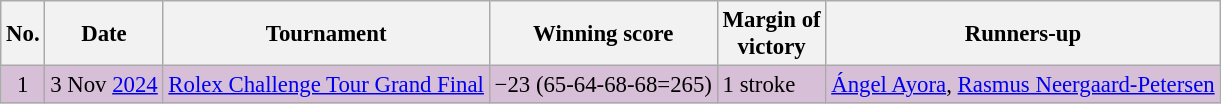<table class="wikitable" style="font-size:95%;">
<tr>
<th>No.</th>
<th>Date</th>
<th>Tournament</th>
<th>Winning score</th>
<th>Margin of<br>victory</th>
<th>Runners-up</th>
</tr>
<tr style="background:thistle;">
<td align=center>1</td>
<td align=right>3 Nov <a href='#'>2024</a></td>
<td><a href='#'>Rolex Challenge Tour Grand Final</a></td>
<td>−23 (65-64-68-68=265)</td>
<td>1 stroke</td>
<td> <a href='#'>Ángel Ayora</a>,  <a href='#'>Rasmus Neergaard-Petersen</a></td>
</tr>
</table>
